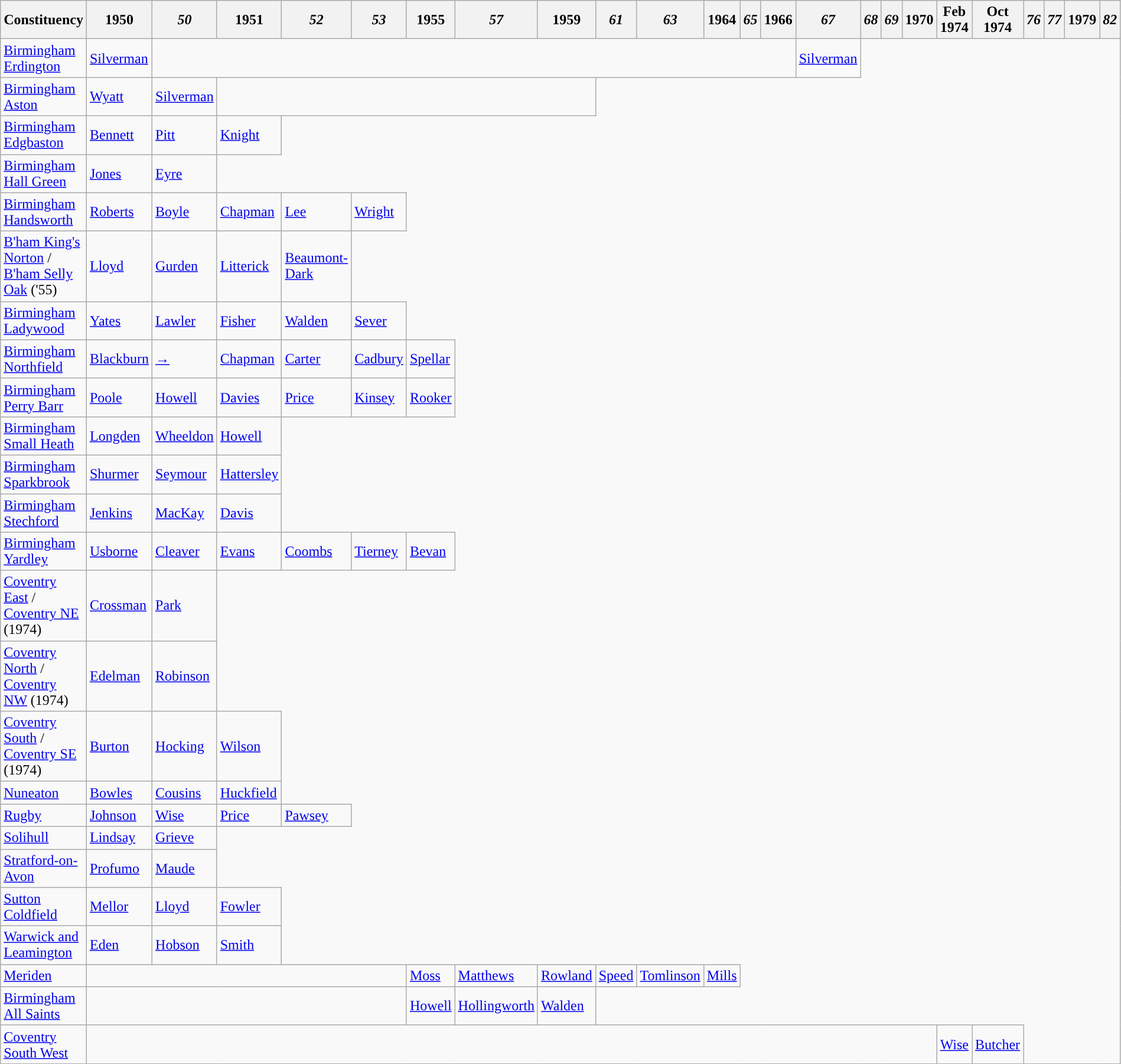<table class="wikitable">
<tr>
<th>Constituency</th>
<th>1950</th>
<th><em>50</em></th>
<th>1951</th>
<th><em>52</em></th>
<th><em>53</em></th>
<th>1955</th>
<th><em>57</em></th>
<th>1959</th>
<th><em>61</em></th>
<th><em>63</em></th>
<th>1964</th>
<th><em>65</em></th>
<th>1966</th>
<th><em>67</em></th>
<th><em>68</em></th>
<th><em>69</em></th>
<th>1970</th>
<th>Feb 1974</th>
<th>Oct 1974</th>
<th><em>76</em></th>
<th><em>77</em></th>
<th>1979</th>
<th><em>82</em></th>
</tr>
<tr>
<td><a href='#'>Birmingham Erdington</a></td>
<td><a href='#'>Silverman</a></td>
<td colspan="12"></td>
<td><a href='#'>Silverman</a></td>
</tr>
<tr>
<td><a href='#'>Birmingham Aston</a></td>
<td><a href='#'>Wyatt</a></td>
<td><a href='#'>Silverman</a></td>
<td colspan="6"></td>
</tr>
<tr>
<td><a href='#'>Birmingham Edgbaston</a></td>
<td><a href='#'>Bennett</a></td>
<td><a href='#'>Pitt</a></td>
<td><a href='#'>Knight</a></td>
</tr>
<tr>
<td><a href='#'>Birmingham Hall Green</a></td>
<td><a href='#'>Jones</a></td>
<td><a href='#'>Eyre</a></td>
</tr>
<tr>
<td><a href='#'>Birmingham Handsworth</a></td>
<td><a href='#'>Roberts</a></td>
<td><a href='#'>Boyle</a></td>
<td><a href='#'>Chapman</a></td>
<td><a href='#'>Lee</a></td>
<td><a href='#'>Wright</a></td>
</tr>
<tr>
<td><a href='#'>B'ham King's Norton</a> / <a href='#'>B'ham Selly Oak</a> ('55)</td>
<td><a href='#'>Lloyd</a></td>
<td><a href='#'>Gurden</a></td>
<td><a href='#'>Litterick</a></td>
<td><a href='#'>Beaumont-Dark</a></td>
</tr>
<tr>
<td><a href='#'>Birmingham Ladywood</a></td>
<td><a href='#'>Yates</a></td>
<td><a href='#'>Lawler</a></td>
<td><a href='#'>Fisher</a></td>
<td><a href='#'>Walden</a></td>
<td><a href='#'>Sever</a></td>
</tr>
<tr>
<td><a href='#'>Birmingham Northfield</a></td>
<td><a href='#'>Blackburn</a></td>
<td><a href='#'>→</a></td>
<td><a href='#'>Chapman</a></td>
<td><a href='#'>Carter</a></td>
<td><a href='#'>Cadbury</a></td>
<td><a href='#'>Spellar</a></td>
</tr>
<tr>
<td><a href='#'>Birmingham Perry Barr</a></td>
<td><a href='#'>Poole</a></td>
<td><a href='#'>Howell</a></td>
<td><a href='#'>Davies</a></td>
<td><a href='#'>Price</a></td>
<td><a href='#'>Kinsey</a></td>
<td><a href='#'>Rooker</a></td>
</tr>
<tr>
<td><a href='#'>Birmingham Small Heath</a></td>
<td><a href='#'>Longden</a></td>
<td><a href='#'>Wheeldon</a></td>
<td><a href='#'>Howell</a></td>
</tr>
<tr>
<td><a href='#'>Birmingham Sparkbrook</a></td>
<td><a href='#'>Shurmer</a></td>
<td><a href='#'>Seymour</a></td>
<td><a href='#'>Hattersley</a></td>
</tr>
<tr>
<td><a href='#'>Birmingham Stechford</a></td>
<td><a href='#'>Jenkins</a></td>
<td><a href='#'>MacKay</a></td>
<td><a href='#'>Davis</a></td>
</tr>
<tr>
<td><a href='#'>Birmingham Yardley</a></td>
<td><a href='#'>Usborne</a></td>
<td><a href='#'>Cleaver</a></td>
<td><a href='#'>Evans</a></td>
<td><a href='#'>Coombs</a></td>
<td><a href='#'>Tierney</a></td>
<td><a href='#'>Bevan</a></td>
</tr>
<tr>
<td><a href='#'>Coventry East</a> / <a href='#'>Coventry NE</a> (1974)</td>
<td><a href='#'>Crossman</a></td>
<td><a href='#'>Park</a></td>
</tr>
<tr>
<td><a href='#'>Coventry North</a> / <a href='#'>Coventry NW</a> (1974)</td>
<td><a href='#'>Edelman</a></td>
<td><a href='#'>Robinson</a></td>
</tr>
<tr>
<td><a href='#'>Coventry South</a> / <a href='#'>Coventry SE</a> (1974)</td>
<td><a href='#'>Burton</a></td>
<td><a href='#'>Hocking</a></td>
<td><a href='#'>Wilson</a></td>
</tr>
<tr>
<td><a href='#'>Nuneaton</a></td>
<td><a href='#'>Bowles</a></td>
<td><a href='#'>Cousins</a></td>
<td><a href='#'>Huckfield</a></td>
</tr>
<tr>
<td><a href='#'>Rugby</a></td>
<td><a href='#'>Johnson</a></td>
<td><a href='#'>Wise</a></td>
<td><a href='#'>Price</a></td>
<td><a href='#'>Pawsey</a></td>
</tr>
<tr>
<td><a href='#'>Solihull</a></td>
<td><a href='#'>Lindsay</a></td>
<td><a href='#'>Grieve</a></td>
</tr>
<tr>
<td><a href='#'>Stratford-on-Avon</a></td>
<td><a href='#'>Profumo</a></td>
<td><a href='#'>Maude</a></td>
</tr>
<tr>
<td><a href='#'>Sutton Coldfield</a></td>
<td><a href='#'>Mellor</a></td>
<td><a href='#'>Lloyd</a></td>
<td><a href='#'>Fowler</a></td>
</tr>
<tr>
<td><a href='#'>Warwick and Leamington</a></td>
<td><a href='#'>Eden</a></td>
<td><a href='#'>Hobson</a></td>
<td><a href='#'>Smith</a></td>
</tr>
<tr>
<td><a href='#'>Meriden</a></td>
<td colspan="5"></td>
<td><a href='#'>Moss</a></td>
<td><a href='#'>Matthews</a></td>
<td><a href='#'>Rowland</a></td>
<td><a href='#'>Speed</a></td>
<td><a href='#'>Tomlinson</a></td>
<td><a href='#'>Mills</a></td>
</tr>
<tr>
<td><a href='#'>Birmingham All Saints</a></td>
<td colspan="5"></td>
<td><a href='#'>Howell</a></td>
<td><a href='#'>Hollingworth</a></td>
<td><a href='#'>Walden</a></td>
</tr>
<tr>
<td><a href='#'>Coventry South West</a></td>
<td colspan="17"></td>
<td><a href='#'>Wise</a></td>
<td><a href='#'>Butcher</a></td>
</tr>
</table>
